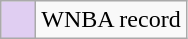<table class="wikitable">
<tr>
<td style="background:#E0CEF2; width:1em"></td>
<td>WNBA record</td>
</tr>
</table>
